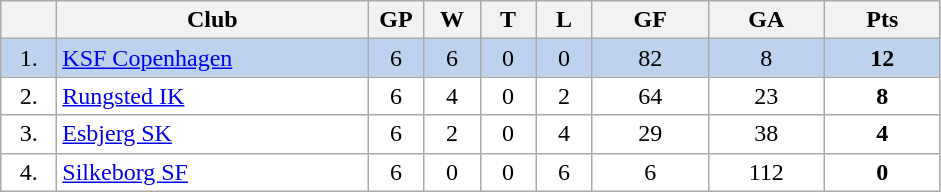<table class="wikitable">
<tr>
<th width="30"></th>
<th width="200">Club</th>
<th width="30">GP</th>
<th width="30">W</th>
<th width="30">T</th>
<th width="30">L</th>
<th width="70">GF</th>
<th width="70">GA</th>
<th width="70">Pts</th>
</tr>
<tr bgcolor="#BCD2EE" align="center">
<td>1.</td>
<td align="left"><a href='#'>KSF Copenhagen</a></td>
<td>6</td>
<td>6</td>
<td>0</td>
<td>0</td>
<td>82</td>
<td>8</td>
<td><strong>12</strong></td>
</tr>
<tr bgcolor="#FFFFFF" align="center">
<td>2.</td>
<td align="left"><a href='#'>Rungsted IK</a></td>
<td>6</td>
<td>4</td>
<td>0</td>
<td>2</td>
<td>64</td>
<td>23</td>
<td><strong>8</strong></td>
</tr>
<tr bgcolor="#FFFFFF" align="center">
<td>3.</td>
<td align="left"><a href='#'>Esbjerg SK</a></td>
<td>6</td>
<td>2</td>
<td>0</td>
<td>4</td>
<td>29</td>
<td>38</td>
<td><strong>4</strong></td>
</tr>
<tr bgcolor="#FFFFFF" align="center">
<td>4.</td>
<td align="left"><a href='#'>Silkeborg SF</a></td>
<td>6</td>
<td>0</td>
<td>0</td>
<td>6</td>
<td>6</td>
<td>112</td>
<td><strong>0</strong></td>
</tr>
</table>
